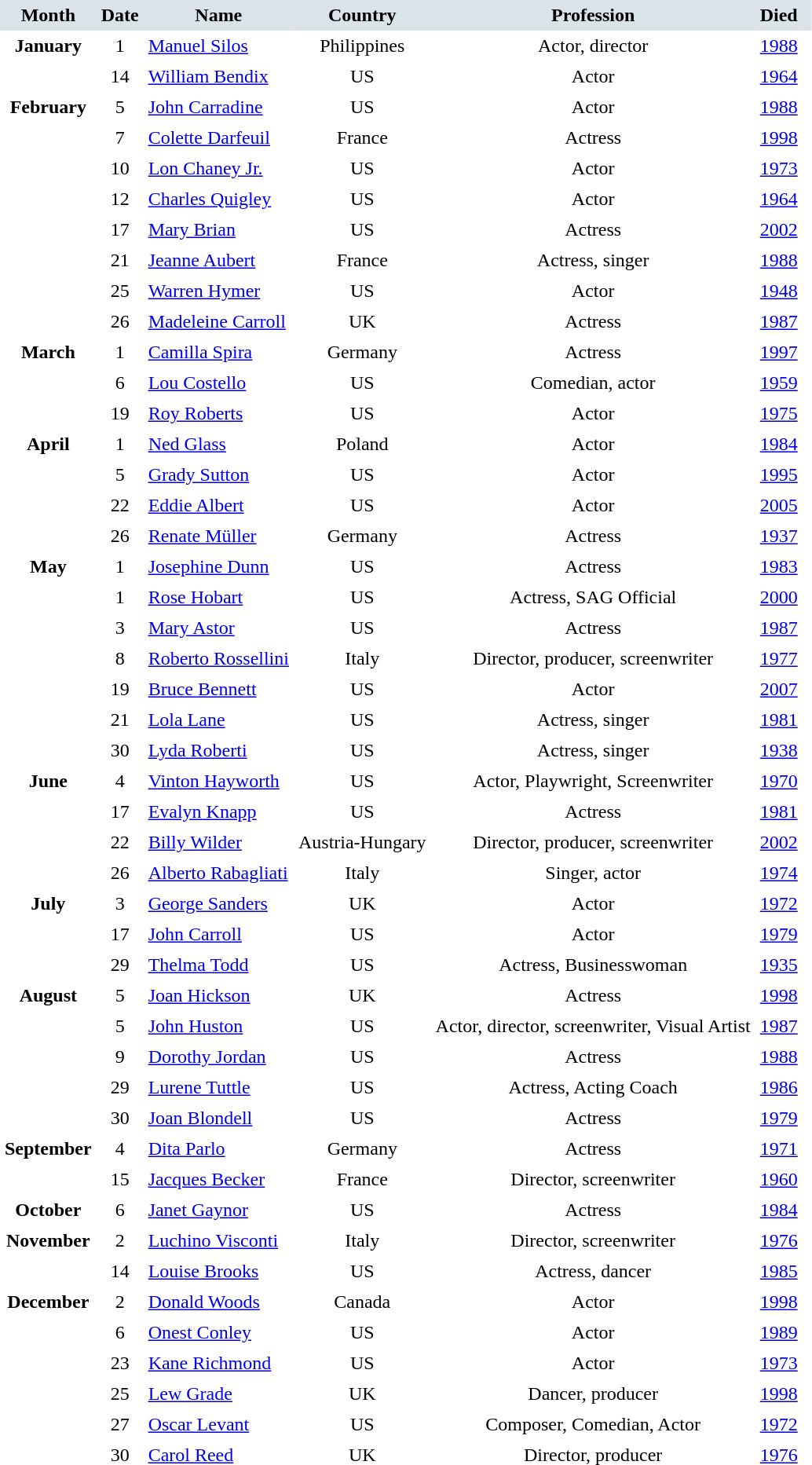<table cellspacing="0" cellpadding="4" border="0">
<tr style="background:#dae3e7; text-align:center;">
<td><strong>Month</strong></td>
<td><strong>Date</strong></td>
<td><strong>Name</strong></td>
<td><strong>Country</strong></td>
<td><strong>Profession</strong></td>
<td><strong>Died</strong></td>
<td></td>
</tr>
<tr valign="top">
<td rowspan=2 style="text-align:center; vertical-align:top;"><strong>January</strong></td>
<td style="text-align:center;">1</td>
<td><a href='#'>Manuel Silos</a></td>
<td style="text-align:center;">Philippines</td>
<td style="text-align:center;">Actor, director</td>
<td><a href='#'>1988</a></td>
<td></td>
</tr>
<tr>
<td style="text-align:center;">14</td>
<td><a href='#'>William Bendix</a></td>
<td style="text-align:center;">US</td>
<td style="text-align:center;">Actor</td>
<td><a href='#'>1964</a></td>
<td></td>
</tr>
<tr>
<td rowspan=8 style="text-align:center; vertical-align:top;"><strong>February</strong></td>
<td style="text-align:center;">5</td>
<td><a href='#'>John Carradine</a></td>
<td style="text-align:center;">US</td>
<td style="text-align:center;">Actor</td>
<td><a href='#'>1988</a></td>
<td></td>
</tr>
<tr>
<td style="text-align:center;">7</td>
<td><a href='#'>Colette Darfeuil</a></td>
<td style="text-align:center;">France</td>
<td style="text-align:center;">Actress</td>
<td><a href='#'>1998</a></td>
<td></td>
</tr>
<tr>
<td style="text-align:center;">10</td>
<td><a href='#'>Lon Chaney Jr.</a></td>
<td style="text-align:center;">US</td>
<td style="text-align:center;">Actor</td>
<td><a href='#'>1973</a></td>
<td></td>
</tr>
<tr>
<td style="text-align:center;">12</td>
<td><a href='#'>Charles Quigley</a></td>
<td style="text-align:center;">US</td>
<td style="text-align:center;">Actor</td>
<td><a href='#'>1964</a></td>
<td></td>
</tr>
<tr>
<td style="text-align:center;">17</td>
<td><a href='#'>Mary Brian</a></td>
<td style="text-align:center;">US</td>
<td style="text-align:center;">Actress</td>
<td><a href='#'>2002</a></td>
<td></td>
</tr>
<tr>
<td style="text-align:center;">21</td>
<td><a href='#'>Jeanne Aubert</a></td>
<td style="text-align:center;">France</td>
<td style="text-align:center;">Actress, singer</td>
<td><a href='#'>1988</a></td>
<td></td>
</tr>
<tr>
<td style="text-align:center;">25</td>
<td><a href='#'>Warren Hymer</a></td>
<td style="text-align:center;">US</td>
<td style="text-align:center;">Actor</td>
<td><a href='#'>1948</a></td>
<td></td>
</tr>
<tr>
<td style="text-align:center;">26</td>
<td><a href='#'>Madeleine Carroll</a></td>
<td style="text-align:center;">UK</td>
<td style="text-align:center;">Actress</td>
<td><a href='#'>1987</a></td>
<td></td>
</tr>
<tr>
<td rowspan=3 style="text-align:center; vertical-align:top;"><strong>March</strong></td>
<td style="text-align:center;">1</td>
<td><a href='#'>Camilla Spira</a></td>
<td style="text-align:center;">Germany</td>
<td style="text-align:center;">Actress</td>
<td><a href='#'>1997</a></td>
<td></td>
</tr>
<tr>
<td style="text-align:center;">6</td>
<td><a href='#'>Lou Costello</a></td>
<td style="text-align:center;">US</td>
<td style="text-align:center;">Comedian, actor</td>
<td><a href='#'>1959</a></td>
<td></td>
</tr>
<tr>
<td style="text-align:center;">19</td>
<td><a href='#'>Roy Roberts</a></td>
<td style="text-align:center;">US</td>
<td style="text-align:center;">Actor</td>
<td><a href='#'>1975</a></td>
<td></td>
</tr>
<tr>
<td rowspan=4 style="text-align:center; vertical-align:top;"><strong>April</strong></td>
<td style="text-align:center;">1</td>
<td><a href='#'>Ned Glass</a></td>
<td style="text-align:center;">Poland</td>
<td style="text-align:center;">Actor</td>
<td><a href='#'>1984</a></td>
<td></td>
</tr>
<tr>
<td style="text-align:center;">5</td>
<td><a href='#'>Grady Sutton</a></td>
<td style="text-align:center;">US</td>
<td style="text-align:center;">Actor</td>
<td><a href='#'>1995</a></td>
<td></td>
</tr>
<tr>
<td style="text-align:center;">22</td>
<td><a href='#'>Eddie Albert</a></td>
<td style="text-align:center;">US</td>
<td style="text-align:center;">Actor</td>
<td><a href='#'>2005</a></td>
<td></td>
</tr>
<tr>
<td style="text-align:center;">26</td>
<td><a href='#'>Renate Müller</a></td>
<td style="text-align:center;">Germany</td>
<td style="text-align:center;">Actress</td>
<td><a href='#'>1937</a></td>
<td></td>
</tr>
<tr>
<td rowspan=7 style="text-align:center; vertical-align:top;"><strong>May</strong></td>
<td style="text-align:center;">1</td>
<td><a href='#'>Josephine Dunn</a></td>
<td style="text-align:center;">US</td>
<td style="text-align:center;">Actress</td>
<td><a href='#'>1983</a></td>
<td></td>
</tr>
<tr>
<td style="text-align:center;">1</td>
<td><a href='#'>Rose Hobart</a></td>
<td style="text-align:center;">US</td>
<td style="text-align:center;">Actress, SAG Official</td>
<td><a href='#'>2000</a></td>
<td></td>
</tr>
<tr>
<td style="text-align:center;">3</td>
<td><a href='#'>Mary Astor</a></td>
<td style="text-align:center;">US</td>
<td style="text-align:center;">Actress</td>
<td><a href='#'>1987</a></td>
<td></td>
</tr>
<tr>
<td style="text-align:center;">8</td>
<td><a href='#'>Roberto Rossellini</a></td>
<td style="text-align:center;">Italy</td>
<td style="text-align:center;">Director, producer, screenwriter</td>
<td><a href='#'>1977</a></td>
<td></td>
</tr>
<tr>
<td style="text-align:center;">19</td>
<td><a href='#'>Bruce Bennett</a></td>
<td style="text-align:center;">US</td>
<td style="text-align:center;">Actor</td>
<td><a href='#'>2007</a></td>
<td></td>
</tr>
<tr>
<td style="text-align:center;">21</td>
<td><a href='#'>Lola Lane</a></td>
<td style="text-align:center;">US</td>
<td style="text-align:center;">Actress, singer</td>
<td><a href='#'>1981</a></td>
<td></td>
</tr>
<tr>
<td style="text-align:center;">30</td>
<td><a href='#'>Lyda Roberti</a></td>
<td style="text-align:center;">US</td>
<td style="text-align:center;">Actress, singer</td>
<td><a href='#'>1938</a></td>
<td></td>
</tr>
<tr>
<td rowspan=4 style="text-align:center; vertical-align:top;"><strong>June</strong></td>
<td style="text-align:center;">4</td>
<td><a href='#'>Vinton Hayworth</a></td>
<td style="text-align:center;">US</td>
<td style="text-align:center;">Actor, Playwright, Screenwriter</td>
<td><a href='#'>1970</a></td>
<td></td>
</tr>
<tr>
<td style="text-align:center;">17</td>
<td><a href='#'>Evalyn Knapp</a></td>
<td style="text-align:center;">US</td>
<td style="text-align:center;">Actress</td>
<td><a href='#'>1981</a></td>
<td></td>
</tr>
<tr>
<td style="text-align:center;">22</td>
<td><a href='#'>Billy Wilder</a></td>
<td style="text-align:center;">Austria-Hungary</td>
<td style="text-align:center;">Director, producer, screenwriter</td>
<td><a href='#'>2002</a></td>
<td></td>
</tr>
<tr>
<td style="text-align:center;">26</td>
<td><a href='#'>Alberto Rabagliati</a></td>
<td style="text-align:center;">Italy</td>
<td style="text-align:center;">Singer, actor</td>
<td><a href='#'>1974</a></td>
<td></td>
</tr>
<tr>
<td rowspan=3 style="text-align:center; vertical-align:top;"><strong>July</strong></td>
<td style="text-align:center;">3</td>
<td><a href='#'>George Sanders</a></td>
<td style="text-align:center;">UK</td>
<td style="text-align:center;">Actor</td>
<td><a href='#'>1972</a></td>
<td></td>
</tr>
<tr>
<td style="text-align:center;">17</td>
<td><a href='#'>John Carroll</a></td>
<td style="text-align:center;">US</td>
<td style="text-align:center;">Actor</td>
<td><a href='#'>1979</a></td>
<td></td>
</tr>
<tr>
<td style="text-align:center;">29</td>
<td><a href='#'>Thelma Todd</a></td>
<td style="text-align:center;">US</td>
<td style="text-align:center;">Actress, Businesswoman</td>
<td><a href='#'>1935</a></td>
<td></td>
</tr>
<tr>
<td rowspan=5 style="text-align:center; vertical-align:top;"><strong>August</strong></td>
<td style="text-align:center;">5</td>
<td><a href='#'>Joan Hickson</a></td>
<td style="text-align:center;">UK</td>
<td style="text-align:center;">Actress</td>
<td><a href='#'>1998</a></td>
<td></td>
</tr>
<tr>
<td style="text-align:center;">5</td>
<td><a href='#'>John Huston</a></td>
<td style="text-align:center;">US</td>
<td style="text-align:center;">Actor, director, screenwriter, Visual Artist</td>
<td><a href='#'>1987</a></td>
<td></td>
</tr>
<tr>
<td style="text-align:center;">9</td>
<td><a href='#'>Dorothy Jordan</a></td>
<td style="text-align:center;">US</td>
<td style="text-align:center;">Actress</td>
<td><a href='#'>1988</a></td>
<td></td>
</tr>
<tr>
<td style="text-align:center;">29</td>
<td><a href='#'>Lurene Tuttle</a></td>
<td style="text-align:center;">US</td>
<td style="text-align:center;">Actress, Acting Coach</td>
<td><a href='#'>1986</a></td>
<td></td>
</tr>
<tr>
<td style="text-align:center;">30</td>
<td><a href='#'>Joan Blondell</a></td>
<td style="text-align:center;">US</td>
<td style="text-align:center;">Actress</td>
<td><a href='#'>1979</a></td>
<td></td>
</tr>
<tr>
<td rowspan=2 style="text-align:center; vertical-align:top;"><strong>September</strong></td>
<td style="text-align:center;">4</td>
<td><a href='#'>Dita Parlo</a></td>
<td style="text-align:center;">Germany</td>
<td style="text-align:center;">Actress</td>
<td><a href='#'>1971</a></td>
<td></td>
</tr>
<tr>
<td style="text-align:center;">15</td>
<td><a href='#'>Jacques Becker</a></td>
<td style="text-align:center;">France</td>
<td style="text-align:center;">Director, screenwriter</td>
<td><a href='#'>1960</a></td>
<td></td>
</tr>
<tr>
<td rowspan=1 style="text-align:center; vertical-align:top;"><strong>October</strong></td>
<td style="text-align:center;">6</td>
<td><a href='#'>Janet Gaynor</a></td>
<td style="text-align:center;">US</td>
<td style="text-align:center;">Actress</td>
<td><a href='#'>1984</a></td>
<td></td>
</tr>
<tr>
<td rowspan=2 style="text-align:center; vertical-align:top;"><strong>November</strong></td>
<td style="text-align:center;">2</td>
<td><a href='#'>Luchino Visconti</a></td>
<td style="text-align:center;">Italy</td>
<td style="text-align:center;">Director, screenwriter</td>
<td><a href='#'>1976</a></td>
<td></td>
</tr>
<tr>
<td style="text-align:center;">14</td>
<td><a href='#'>Louise Brooks</a></td>
<td style="text-align:center;">US</td>
<td style="text-align:center;">Actress, dancer</td>
<td><a href='#'>1985</a></td>
<td></td>
</tr>
<tr>
<td rowspan=6 style="text-align:center; vertical-align:top;"><strong>December</strong></td>
<td style="text-align:center;">2</td>
<td><a href='#'>Donald Woods</a></td>
<td style="text-align:center;">Canada</td>
<td style="text-align:center;">Actor</td>
<td><a href='#'>1998</a></td>
<td></td>
</tr>
<tr>
<td style="text-align:center;">6</td>
<td><a href='#'>Onest Conley</a></td>
<td style="text-align:center;">US</td>
<td style="text-align:center;">Actor</td>
<td><a href='#'>1989</a></td>
<td></td>
</tr>
<tr>
<td style="text-align:center;">23</td>
<td><a href='#'>Kane Richmond</a></td>
<td style="text-align:center;">US</td>
<td style="text-align:center;">Actor</td>
<td><a href='#'>1973</a></td>
<td></td>
</tr>
<tr>
<td style="text-align:center;">25</td>
<td><a href='#'>Lew Grade</a></td>
<td style="text-align:center;">UK</td>
<td style="text-align:center;">Dancer, producer</td>
<td><a href='#'>1998</a></td>
<td></td>
</tr>
<tr>
<td style="text-align:center;">27</td>
<td><a href='#'>Oscar Levant</a></td>
<td style="text-align:center;">US</td>
<td style="text-align:center;">Composer, Comedian, Actor</td>
<td><a href='#'>1972</a></td>
<td></td>
</tr>
<tr>
<td style="text-align:center;">30</td>
<td><a href='#'>Carol Reed</a></td>
<td style="text-align:center;">UK</td>
<td style="text-align:center;">Director, producer</td>
<td><a href='#'>1976</a></td>
<td></td>
</tr>
<tr>
</tr>
</table>
